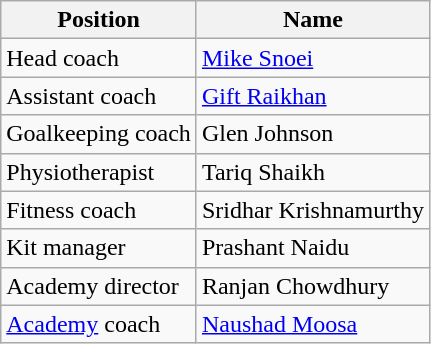<table class="wikitable">
<tr>
<th>Position</th>
<th>Name</th>
</tr>
<tr>
<td>Head coach</td>
<td> <a href='#'>Mike Snoei</a></td>
</tr>
<tr>
<td>Assistant coach</td>
<td> <a href='#'>Gift Raikhan</a></td>
</tr>
<tr>
<td>Goalkeeping coach</td>
<td> Glen Johnson</td>
</tr>
<tr>
<td>Physiotherapist</td>
<td> Tariq Shaikh</td>
</tr>
<tr>
<td>Fitness coach</td>
<td> Sridhar Krishnamurthy</td>
</tr>
<tr>
<td>Kit manager</td>
<td> Prashant Naidu</td>
</tr>
<tr>
<td>Academy director</td>
<td> Ranjan Chowdhury</td>
</tr>
<tr>
<td><a href='#'>Academy</a> coach</td>
<td> <a href='#'>Naushad Moosa</a></td>
</tr>
</table>
